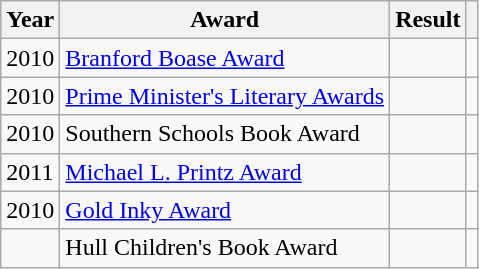<table class="wikitable">
<tr>
<th>Year</th>
<th>Award</th>
<th>Result</th>
<th></th>
</tr>
<tr>
<td>2010</td>
<td><a href='#'>Branford Boase Award</a></td>
<td></td>
<td></td>
</tr>
<tr>
<td>2010</td>
<td><a href='#'>Prime Minister's Literary Awards</a></td>
<td></td>
<td></td>
</tr>
<tr>
<td>2010</td>
<td>Southern Schools Book Award</td>
<td></td>
<td></td>
</tr>
<tr>
<td>2011</td>
<td><a href='#'>Michael L. Printz Award</a></td>
<td></td>
<td></td>
</tr>
<tr>
<td>2010</td>
<td><a href='#'>Gold Inky Award</a></td>
<td></td>
<td><em></em></td>
</tr>
<tr>
<td></td>
<td>Hull Children's Book Award</td>
<td></td>
<td></td>
</tr>
</table>
